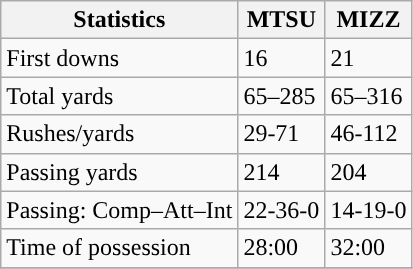<table class="wikitable" style="float: left;">
<tr>
<th>Statistics</th>
<th>MTSU</th>
<th>MIZZ</th>
</tr>
<tr>
<td>First downs</td>
<td>16</td>
<td>21</td>
</tr>
<tr>
<td>Total yards</td>
<td>65–285</td>
<td>65–316</td>
</tr>
<tr>
<td>Rushes/yards</td>
<td>29-71</td>
<td>46-112</td>
</tr>
<tr>
<td>Passing yards</td>
<td>214</td>
<td>204</td>
</tr>
<tr>
<td>Passing: Comp–Att–Int</td>
<td>22-36-0</td>
<td>14-19-0</td>
</tr>
<tr>
<td>Time of possession</td>
<td>28:00</td>
<td>32:00</td>
</tr>
<tr>
</tr>
</table>
